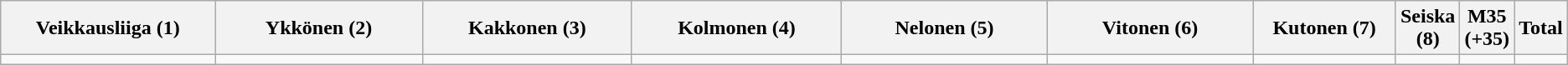<table class="wikitable">
<tr>
<th width="15%">Veikkausliiga (1)</th>
<th width="15%">Ykkönen (2)</th>
<th width="15%">Kakkonen (3)</th>
<th width="15%">Kolmonen (4)</th>
<th width="15%">Nelonen (5)</th>
<th width="15%">Vitonen (6)</th>
<th width="15%">Kutonen (7)</th>
<th width="15%">Seiska (8)</th>
<th width="15%">M35 (+35)</th>
<th width="15%">Total</th>
</tr>
<tr>
<td></td>
<td></td>
<td></td>
<td></td>
<td></td>
<td></td>
<td></td>
<td></td>
<td></td>
<td></td>
</tr>
</table>
